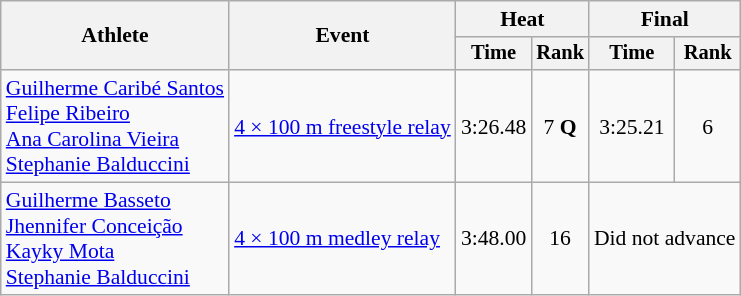<table class=wikitable style="font-size:90%">
<tr>
<th rowspan="2">Athlete</th>
<th rowspan="2">Event</th>
<th colspan="2">Heat</th>
<th colspan="2">Final</th>
</tr>
<tr style="font-size:95%">
<th>Time</th>
<th>Rank</th>
<th>Time</th>
<th>Rank</th>
</tr>
<tr align=center>
<td align=left><a href='#'>Guilherme Caribé Santos</a><br><a href='#'>Felipe Ribeiro</a><br><a href='#'>Ana Carolina Vieira</a><br><a href='#'>Stephanie Balduccini</a></td>
<td align=left><a href='#'>4 × 100 m freestyle relay</a></td>
<td>3:26.48</td>
<td>7 <strong>Q</strong></td>
<td>3:25.21</td>
<td>6</td>
</tr>
<tr align=center>
<td align=left><a href='#'>Guilherme Basseto</a>  <br><a href='#'>Jhennifer Conceição</a> <br><a href='#'>Kayky Mota</a>  <br><a href='#'>Stephanie Balduccini</a></td>
<td align=left><a href='#'>4 × 100 m medley relay</a></td>
<td>3:48.00</td>
<td>16</td>
<td colspan="2">Did not advance</td>
</tr>
</table>
